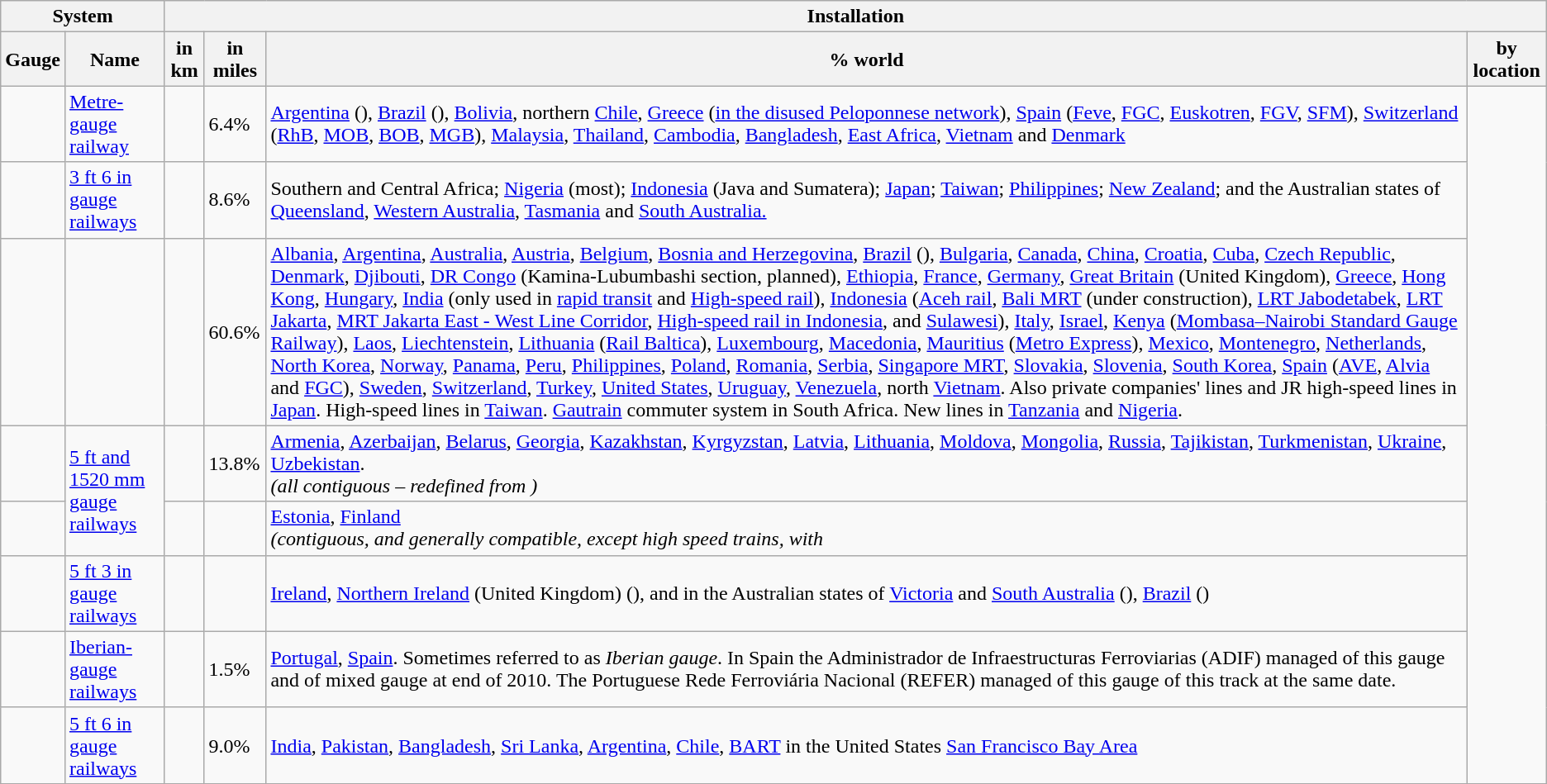<table class="wikitable sortable">
<tr>
<th colspan=2>System</th>
<th colspan=4>Installation</th>
</tr>
<tr>
<th>Gauge</th>
<th>Name</th>
<th>in km</th>
<th>in miles</th>
<th>% world</th>
<th>by location</th>
</tr>
<tr>
<td></td>
<td><a href='#'>Metre-gauge railway</a></td>
<td></td>
<td>6.4%</td>
<td><a href='#'>Argentina</a> (), <a href='#'>Brazil</a> (), <a href='#'>Bolivia</a>, northern <a href='#'>Chile</a>, <a href='#'>Greece</a> (<a href='#'>in the disused Peloponnese network</a>), <a href='#'>Spain</a> (<a href='#'>Feve</a>, <a href='#'>FGC</a>, <a href='#'>Euskotren</a>, <a href='#'>FGV</a>, <a href='#'>SFM</a>), <a href='#'>Switzerland</a> (<a href='#'>RhB</a>, <a href='#'>MOB</a>, <a href='#'>BOB</a>, <a href='#'>MGB</a>), <a href='#'>Malaysia</a>, <a href='#'>Thailand</a>, <a href='#'>Cambodia</a>, <a href='#'>Bangladesh</a>, <a href='#'>East Africa</a>, <a href='#'>Vietnam</a> and <a href='#'>Denmark</a></td>
</tr>
<tr>
<td></td>
<td><a href='#'>3 ft 6 in gauge railways</a></td>
<td></td>
<td>8.6%</td>
<td>Southern and Central Africa; <a href='#'>Nigeria</a> (most); <a href='#'>Indonesia</a> (Java and Sumatera); <a href='#'>Japan</a>; <a href='#'>Taiwan</a>; <a href='#'>Philippines</a>; <a href='#'>New Zealand</a>; and the Australian states of <a href='#'>Queensland</a>, <a href='#'>Western Australia</a>, <a href='#'>Tasmania</a> and <a href='#'>South Australia.</a></td>
</tr>
<tr>
<td></td>
<td></td>
<td></td>
<td>60.6%</td>
<td><a href='#'>Albania</a>, <a href='#'>Argentina</a>, <a href='#'>Australia</a>, <a href='#'>Austria</a>, <a href='#'>Belgium</a>, <a href='#'>Bosnia and Herzegovina</a>, <a href='#'>Brazil</a> (), <a href='#'>Bulgaria</a>, <a href='#'>Canada</a>, <a href='#'>China</a>, <a href='#'>Croatia</a>, <a href='#'>Cuba</a>, <a href='#'>Czech Republic</a>, <a href='#'>Denmark</a>, <a href='#'>Djibouti</a>, <a href='#'>DR Congo</a> (Kamina-Lubumbashi section, planned), <a href='#'>Ethiopia</a>, <a href='#'>France</a>, <a href='#'>Germany</a>, <a href='#'>Great Britain</a> (United Kingdom), <a href='#'>Greece</a>, <a href='#'>Hong Kong</a>, <a href='#'>Hungary</a>, <a href='#'>India</a> (only used in <a href='#'>rapid transit</a> and <a href='#'>High-speed rail</a>), <a href='#'>Indonesia</a> (<a href='#'>Aceh rail</a>, <a href='#'>Bali MRT</a> (under construction), <a href='#'>LRT Jabodetabek</a>, <a href='#'>LRT Jakarta</a>, <a href='#'>MRT Jakarta East - West Line Corridor</a>, <a href='#'>High-speed rail in Indonesia</a>, and <a href='#'>Sulawesi</a>), <a href='#'>Italy</a>, <a href='#'>Israel</a>, <a href='#'>Kenya</a> (<a href='#'>Mombasa–Nairobi Standard Gauge Railway</a>), <a href='#'>Laos</a>, <a href='#'>Liechtenstein</a>, <a href='#'>Lithuania</a> (<a href='#'>Rail Baltica</a>), <a href='#'>Luxembourg</a>, <a href='#'>Macedonia</a>, <a href='#'>Mauritius</a> (<a href='#'>Metro Express</a>), <a href='#'>Mexico</a>, <a href='#'>Montenegro</a>, <a href='#'>Netherlands</a>, <a href='#'>North Korea</a>, <a href='#'>Norway</a>, <a href='#'>Panama</a>, <a href='#'>Peru</a>, <a href='#'>Philippines</a>, <a href='#'>Poland</a>, <a href='#'>Romania</a>, <a href='#'>Serbia</a>, <a href='#'>Singapore MRT</a>, <a href='#'>Slovakia</a>, <a href='#'>Slovenia</a>, <a href='#'>South Korea</a>, <a href='#'>Spain</a> (<a href='#'>AVE</a>, <a href='#'>Alvia</a> and <a href='#'>FGC</a>), <a href='#'>Sweden</a>, <a href='#'>Switzerland</a>,  <a href='#'>Turkey</a>, <a href='#'>United States</a>, <a href='#'>Uruguay</a>, <a href='#'>Venezuela</a>, north <a href='#'>Vietnam</a>. Also private companies' lines and JR high-speed lines in <a href='#'>Japan</a>. High-speed lines in <a href='#'>Taiwan</a>. <a href='#'>Gautrain</a> commuter system in South Africa. New lines in <a href='#'>Tanzania</a> and <a href='#'>Nigeria</a>.</td>
</tr>
<tr>
<td></td>
<td rowspan="2"><a href='#'>5 ft and 1520 mm gauge railways</a></td>
<td></td>
<td>13.8%</td>
<td><a href='#'>Armenia</a>, <a href='#'>Azerbaijan</a>, <a href='#'>Belarus</a>, <a href='#'>Georgia</a>, <a href='#'>Kazakhstan</a>, <a href='#'>Kyrgyzstan</a>, <a href='#'>Latvia</a>, <a href='#'>Lithuania</a>, <a href='#'>Moldova</a>, <a href='#'>Mongolia</a>, <a href='#'>Russia</a>, <a href='#'>Tajikistan</a>, <a href='#'>Turkmenistan</a>, <a href='#'>Ukraine</a>, <a href='#'>Uzbekistan</a>. <br><em>(all contiguous – redefined from )</em></td>
</tr>
<tr>
<td></td>
<td></td>
<td></td>
<td><a href='#'>Estonia</a>, <a href='#'>Finland</a><br><em>(contiguous, and generally compatible, except high speed trains, with </em></td>
</tr>
<tr>
<td></td>
<td><a href='#'>5 ft 3 in gauge railways</a></td>
<td></td>
<td></td>
<td><a href='#'>Ireland</a>, <a href='#'>Northern Ireland</a> (United Kingdom) (), and in the Australian states of <a href='#'>Victoria</a> and <a href='#'>South Australia</a> (), <a href='#'>Brazil</a> ()</td>
</tr>
<tr>
<td></td>
<td><a href='#'>Iberian-gauge railways</a></td>
<td></td>
<td>1.5%</td>
<td><a href='#'>Portugal</a>, <a href='#'>Spain</a>. Sometimes referred to as <em>Iberian gauge</em>. In Spain the Administrador de Infraestructuras Ferroviarias (ADIF) managed  of this gauge and  of mixed gauge at end of 2010. The Portuguese Rede Ferroviária Nacional (REFER) managed  of this gauge of this track at the same date.</td>
</tr>
<tr>
<td></td>
<td><a href='#'>5 ft 6 in gauge railways</a></td>
<td></td>
<td>9.0%</td>
<td><a href='#'>India</a>, <a href='#'>Pakistan</a>, <a href='#'>Bangladesh</a>, <a href='#'>Sri Lanka</a>, <a href='#'>Argentina</a>, <a href='#'>Chile</a>, <a href='#'>BART</a> in the United States <a href='#'>San Francisco Bay Area</a></td>
</tr>
<tr>
</tr>
</table>
